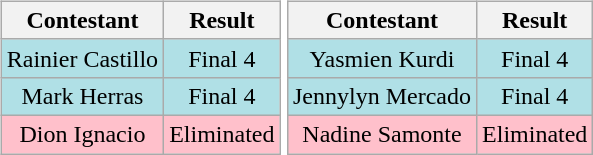<table>
<tr>
<td><br><table class="wikitable sortable nowrap" style="margin:auto; text-align:center">
<tr>
<th scope="col">Contestant</th>
<th scope="col">Result</th>
</tr>
<tr>
<td bgcolor=#B0E0E6>Rainier Castillo</td>
<td bgcolor=#B0E0E6>Final 4</td>
</tr>
<tr>
<td bgcolor=#B0E0E6>Mark Herras</td>
<td bgcolor=#B0E0E6>Final 4</td>
</tr>
<tr>
<td bgcolor=pink>Dion Ignacio</td>
<td bgcolor=pink>Eliminated</td>
</tr>
</table>
</td>
<td><br><table class="wikitable sortable nowrap" style="margin:auto; text-align:center">
<tr>
<th scope="col">Contestant</th>
<th scope="col">Result</th>
</tr>
<tr>
<td bgcolor=#B0E0E6>Yasmien Kurdi</td>
<td bgcolor=#B0E0E6>Final 4</td>
</tr>
<tr>
<td bgcolor=#B0E0E6>Jennylyn Mercado</td>
<td bgcolor=#B0E0E6>Final 4</td>
</tr>
<tr>
<td bgcolor=pink>Nadine Samonte</td>
<td bgcolor=pink>Eliminated</td>
</tr>
</table>
</td>
</tr>
</table>
